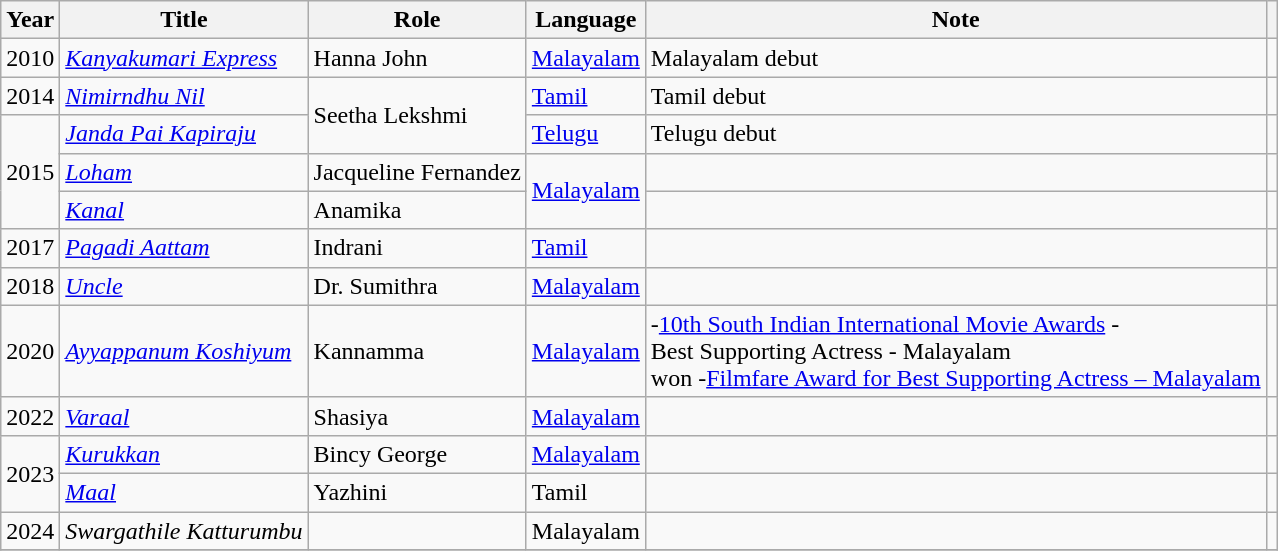<table class="wikitable">
<tr>
<th>Year</th>
<th>Title</th>
<th>Role</th>
<th>Language</th>
<th>Note</th>
<th></th>
</tr>
<tr>
<td>2010</td>
<td><em> <a href='#'>Kanyakumari Express</a></em></td>
<td>Hanna John</td>
<td><a href='#'>Malayalam</a></td>
<td>Malayalam debut</td>
<td></td>
</tr>
<tr>
<td>2014</td>
<td><em><a href='#'>Nimirndhu Nil</a></em></td>
<td rowspan=2>Seetha Lekshmi</td>
<td><a href='#'>Tamil</a></td>
<td>Tamil debut</td>
<td></td>
</tr>
<tr>
<td rowspan=3>2015</td>
<td><em><a href='#'>Janda Pai Kapiraju</a></em></td>
<td><a href='#'>Telugu</a></td>
<td>Telugu debut</td>
<td></td>
</tr>
<tr>
<td><em><a href='#'>Loham</a></em></td>
<td>Jacqueline Fernandez</td>
<td rowspan=2><a href='#'>Malayalam</a></td>
<td></td>
<td></td>
</tr>
<tr>
<td><em><a href='#'>Kanal</a></em></td>
<td>Anamika</td>
<td></td>
<td></td>
</tr>
<tr>
<td>2017</td>
<td><em><a href='#'>Pagadi Aattam</a></em></td>
<td>Indrani</td>
<td><a href='#'>Tamil</a></td>
<td></td>
<td></td>
</tr>
<tr>
<td>2018</td>
<td><em><a href='#'>Uncle</a></em></td>
<td>Dr. Sumithra</td>
<td><a href='#'>Malayalam</a></td>
<td></td>
<td></td>
</tr>
<tr>
<td>2020</td>
<td><em><a href='#'>Ayyappanum Koshiyum</a></em></td>
<td>Kannamma</td>
<td><a href='#'>Malayalam</a></td>
<td> -<a href='#'>10th South Indian International Movie Awards</a> - <br>Best Supporting Actress - Malayalam <br> won -<a href='#'>Filmfare Award for Best Supporting Actress – Malayalam</a></td>
<td><br><br></td>
</tr>
<tr>
<td>2022</td>
<td><em><a href='#'>Varaal</a></em></td>
<td>Shasiya</td>
<td><a href='#'>Malayalam</a></td>
<td></td>
<td></td>
</tr>
<tr>
<td rowspan=2>2023</td>
<td><em><a href='#'>Kurukkan</a></em></td>
<td>Bincy George</td>
<td><a href='#'>Malayalam</a></td>
<td></td>
<td></td>
</tr>
<tr>
<td><em><a href='#'>Maal</a></em></td>
<td>Yazhini</td>
<td>Tamil</td>
<td></td>
<td></td>
</tr>
<tr>
<td>2024</td>
<td><em>Swargathile Katturumbu</em></td>
<td></td>
<td>Malayalam</td>
<td></td>
<td></td>
</tr>
<tr>
</tr>
</table>
